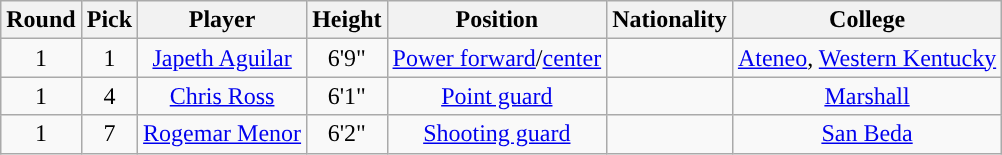<table class="wikitable sortable sortable">
<tr>
<th>Round</th>
<th>Pick</th>
<th>Player</th>
<th>Height</th>
<th>Position</th>
<th>Nationality</th>
<th>College</th>
</tr>
<tr style="text-align: center">
<td>1</td>
<td>1</td>
<td><a href='#'>Japeth Aguilar</a></td>
<td>6'9"</td>
<td><a href='#'>Power forward</a>/<a href='#'>center</a></td>
<td></td>
<td><a href='#'>Ateneo</a>, <a href='#'>Western Kentucky</a></td>
</tr>
<tr style="text-align: center">
<td>1</td>
<td>4</td>
<td><a href='#'>Chris Ross</a></td>
<td>6'1"</td>
<td><a href='#'>Point guard</a></td>
<td></td>
<td><a href='#'>Marshall</a></td>
</tr>
<tr style="text-align: center">
<td>1</td>
<td>7</td>
<td><a href='#'>Rogemar Menor</a></td>
<td>6'2"</td>
<td><a href='#'>Shooting guard</a></td>
<td></td>
<td><a href='#'>San Beda</a></td>
</tr>
</table>
